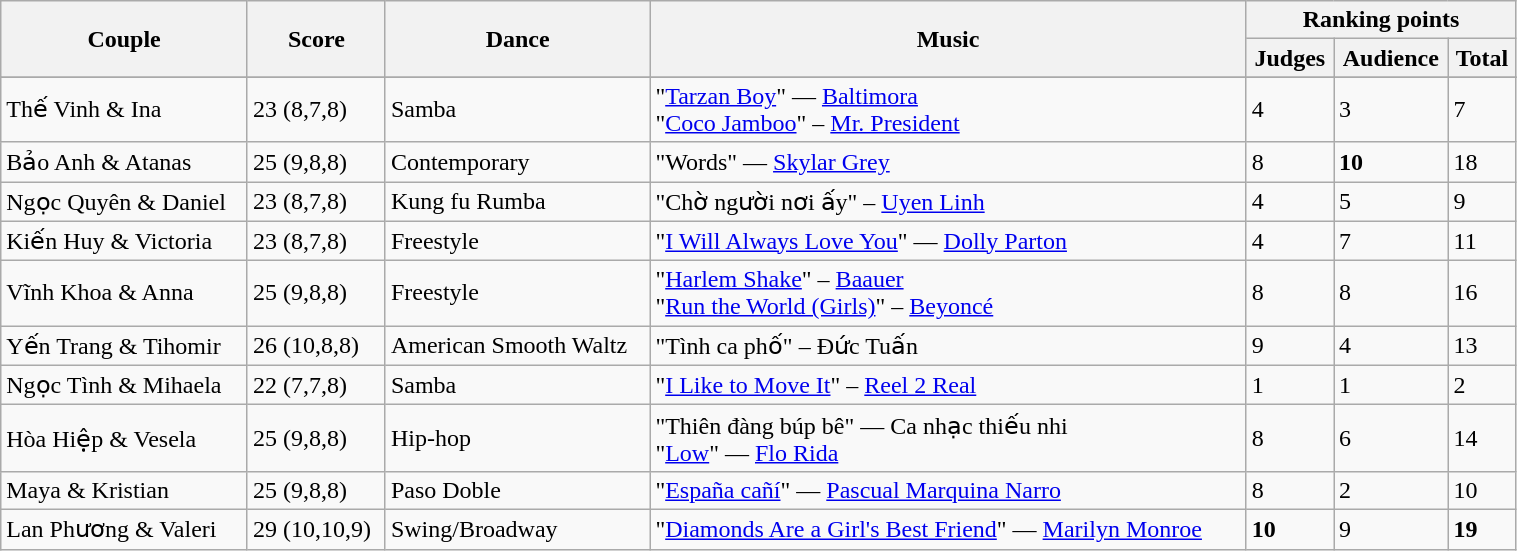<table class="wikitable" style="width:80%;">
<tr>
<th rowspan=2>Couple</th>
<th rowspan=2>Score</th>
<th rowspan=2>Dance</th>
<th rowspan=2>Music</th>
<th colspan=3>Ranking points</th>
</tr>
<tr>
<th>Judges</th>
<th>Audience</th>
<th>Total</th>
</tr>
<tr>
</tr>
<tr>
<td>Thế Vinh & Ina</td>
<td>23 (8,7,8)</td>
<td>Samba</td>
<td>"<a href='#'>Tarzan Boy</a>" — <a href='#'>Baltimora</a><br>"<a href='#'>Coco Jamboo</a>" – <a href='#'>Mr. President</a></td>
<td>4</td>
<td>3</td>
<td>7</td>
</tr>
<tr>
<td>Bảo Anh & Atanas</td>
<td>25 (9,8,8)</td>
<td>Contemporary</td>
<td>"Words" — <a href='#'>Skylar Grey</a></td>
<td>8</td>
<td><strong>10</strong></td>
<td>18</td>
</tr>
<tr>
<td>Ngọc Quyên & Daniel</td>
<td>23 (8,7,8)</td>
<td>Kung fu Rumba</td>
<td>"Chờ người nơi ấy" – <a href='#'>Uyen Linh</a></td>
<td>4</td>
<td>5</td>
<td>9</td>
</tr>
<tr>
<td>Kiến Huy & Victoria</td>
<td>23 (8,7,8)</td>
<td>Freestyle</td>
<td>"<a href='#'>I Will Always Love You</a>" — <a href='#'>Dolly Parton</a></td>
<td>4</td>
<td>7</td>
<td>11</td>
</tr>
<tr>
<td>Vĩnh Khoa & Anna</td>
<td>25 (9,8,8)</td>
<td>Freestyle</td>
<td>"<a href='#'>Harlem Shake</a>" – <a href='#'>Baauer</a><br>"<a href='#'>Run the World (Girls)</a>" – <a href='#'>Beyoncé</a></td>
<td>8</td>
<td>8</td>
<td>16</td>
</tr>
<tr>
<td>Yến Trang & Tihomir</td>
<td>26 (10,8,8)</td>
<td>American Smooth Waltz</td>
<td>"Tình ca phố" – Đức Tuấn</td>
<td>9</td>
<td>4</td>
<td>13</td>
</tr>
<tr>
<td>Ngọc Tình & Mihaela</td>
<td>22 (7,7,8)</td>
<td>Samba</td>
<td>"<a href='#'>I Like to Move It</a>" – <a href='#'>Reel 2 Real</a></td>
<td>1</td>
<td>1</td>
<td>2</td>
</tr>
<tr>
<td>Hòa Hiệp & Vesela</td>
<td>25 (9,8,8)</td>
<td>Hip-hop</td>
<td>"Thiên đàng búp bê" — Ca nhạc thiếu nhi <br>"<a href='#'>Low</a>" — <a href='#'>Flo Rida</a></td>
<td>8</td>
<td>6</td>
<td>14</td>
</tr>
<tr>
<td>Maya & Kristian</td>
<td>25 (9,8,8)</td>
<td>Paso Doble</td>
<td>"<a href='#'>España cañí</a>" — <a href='#'>Pascual Marquina Narro</a></td>
<td>8</td>
<td>2</td>
<td>10</td>
</tr>
<tr>
<td>Lan Phương & Valeri</td>
<td>29 (10,10,9)</td>
<td>Swing/Broadway</td>
<td>"<a href='#'>Diamonds Are a Girl's Best Friend</a>" — <a href='#'>Marilyn Monroe</a></td>
<td><strong>10</strong></td>
<td>9</td>
<td><strong>19</strong></td>
</tr>
</table>
